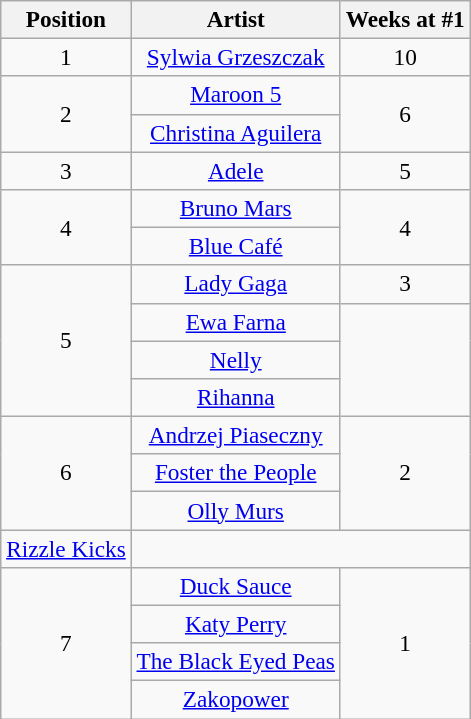<table class="wikitable" style="font-size:97%; text-align:center;">
<tr>
<th>Position</th>
<th>Artist</th>
<th>Weeks at #1</th>
</tr>
<tr>
<td>1</td>
<td><a href='#'>Sylwia Grzeszczak</a></td>
<td>10</td>
</tr>
<tr>
<td rowspan="2">2</td>
<td><a href='#'>Maroon 5</a></td>
<td rowspan="2">6</td>
</tr>
<tr>
<td><a href='#'>Christina Aguilera</a></td>
</tr>
<tr>
<td>3</td>
<td><a href='#'>Adele</a></td>
<td>5</td>
</tr>
<tr>
<td rowspan="2">4</td>
<td><a href='#'>Bruno Mars</a></td>
<td rowspan="2">4</td>
</tr>
<tr>
<td><a href='#'>Blue Café</a></td>
</tr>
<tr>
<td rowspan="4">5</td>
<td><a href='#'>Lady Gaga</a></td>
<td>3</td>
</tr>
<tr>
<td><a href='#'>Ewa Farna</a></td>
</tr>
<tr>
<td><a href='#'>Nelly</a></td>
</tr>
<tr>
<td><a href='#'>Rihanna</a></td>
</tr>
<tr>
<td rowspan="3">6</td>
<td><a href='#'>Andrzej Piaseczny</a></td>
<td rowspan="3">2</td>
</tr>
<tr>
<td><a href='#'>Foster the People</a></td>
</tr>
<tr>
<td><a href='#'>Olly Murs</a></td>
</tr>
<tr>
<td><a href='#'>Rizzle Kicks</a></td>
</tr>
<tr>
<td rowspan="5">7</td>
<td><a href='#'>Duck Sauce</a></td>
<td rowspan="5">1</td>
</tr>
<tr>
<td><a href='#'>Katy Perry</a></td>
</tr>
<tr>
<td><a href='#'>The Black Eyed Peas</a></td>
</tr>
<tr>
<td><a href='#'>Zakopower</a></td>
</tr>
</table>
